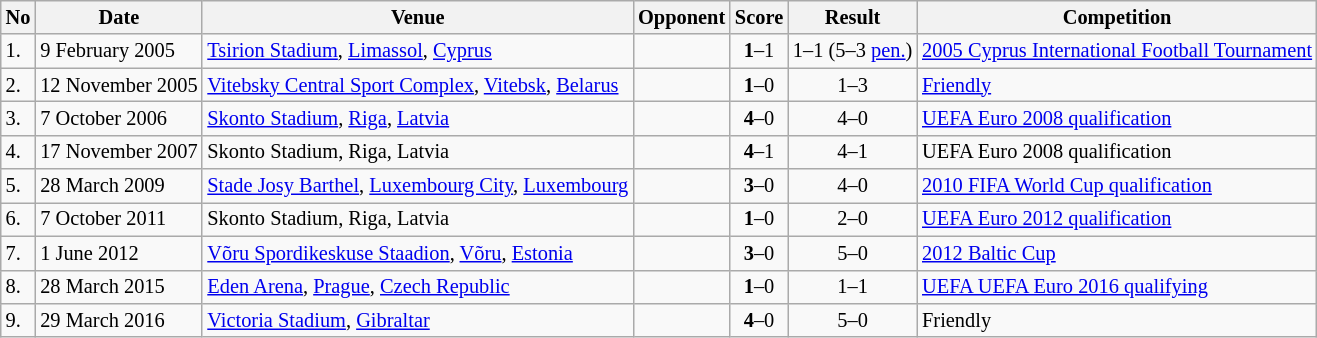<table class="wikitable" style="font-size:85%;">
<tr>
<th>No</th>
<th>Date</th>
<th>Venue</th>
<th>Opponent</th>
<th>Score</th>
<th>Result</th>
<th>Competition</th>
</tr>
<tr>
<td>1.</td>
<td>9 February 2005</td>
<td><a href='#'>Tsirion Stadium</a>, <a href='#'>Limassol</a>, <a href='#'>Cyprus</a></td>
<td></td>
<td align=center><strong>1</strong>–1</td>
<td align=center>1–1 (5–3 <a href='#'>pen.</a>)</td>
<td><a href='#'>2005 Cyprus International Football Tournament</a></td>
</tr>
<tr>
<td>2.</td>
<td>12 November 2005</td>
<td><a href='#'>Vitebsky Central Sport Complex</a>, <a href='#'>Vitebsk</a>, <a href='#'>Belarus</a></td>
<td></td>
<td align=center><strong>1</strong>–0</td>
<td align=center>1–3</td>
<td><a href='#'>Friendly</a></td>
</tr>
<tr>
<td>3.</td>
<td>7 October 2006</td>
<td><a href='#'>Skonto Stadium</a>, <a href='#'>Riga</a>, <a href='#'>Latvia</a></td>
<td></td>
<td align=center><strong>4</strong>–0</td>
<td align=center>4–0</td>
<td><a href='#'>UEFA Euro 2008 qualification</a></td>
</tr>
<tr>
<td>4.</td>
<td>17 November 2007</td>
<td>Skonto Stadium, Riga, Latvia</td>
<td></td>
<td align=center><strong>4</strong>–1</td>
<td align=center>4–1</td>
<td>UEFA Euro 2008 qualification</td>
</tr>
<tr>
<td>5.</td>
<td>28 March 2009</td>
<td><a href='#'>Stade Josy Barthel</a>, <a href='#'>Luxembourg City</a>, <a href='#'>Luxembourg</a></td>
<td></td>
<td align=center><strong>3</strong>–0</td>
<td align=center>4–0</td>
<td><a href='#'>2010 FIFA World Cup qualification</a></td>
</tr>
<tr>
<td>6.</td>
<td>7 October 2011</td>
<td>Skonto Stadium, Riga, Latvia</td>
<td></td>
<td align=center><strong>1</strong>–0</td>
<td align=center>2–0</td>
<td><a href='#'>UEFA Euro 2012 qualification</a></td>
</tr>
<tr>
<td>7.</td>
<td>1 June 2012</td>
<td><a href='#'>Võru Spordikeskuse Staadion</a>, <a href='#'>Võru</a>, <a href='#'>Estonia</a></td>
<td></td>
<td align=center><strong>3</strong>–0</td>
<td align=center>5–0</td>
<td><a href='#'>2012 Baltic Cup</a></td>
</tr>
<tr>
<td>8.</td>
<td>28 March 2015</td>
<td><a href='#'>Eden Arena</a>, <a href='#'>Prague</a>, <a href='#'>Czech Republic</a></td>
<td></td>
<td align=center><strong>1</strong>–0</td>
<td align=center>1–1</td>
<td><a href='#'>UEFA UEFA Euro 2016 qualifying</a></td>
</tr>
<tr>
<td>9.</td>
<td>29 March 2016</td>
<td><a href='#'>Victoria Stadium</a>, <a href='#'>Gibraltar</a></td>
<td></td>
<td align=center><strong>4</strong>–0</td>
<td align=center>5–0</td>
<td>Friendly</td>
</tr>
</table>
